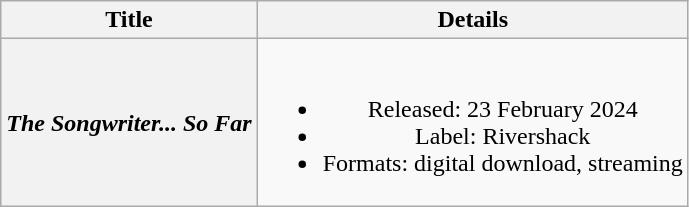<table class="wikitable plainrowheaders" style="text-align:center">
<tr>
<th scope="col">Title</th>
<th scope="col">Details</th>
</tr>
<tr>
<th scope="row"><em>The Songwriter... So Far</em></th>
<td><br><ul><li>Released: 23 February 2024</li><li>Label: Rivershack</li><li>Formats: digital download, streaming</li></ul></td>
</tr>
</table>
